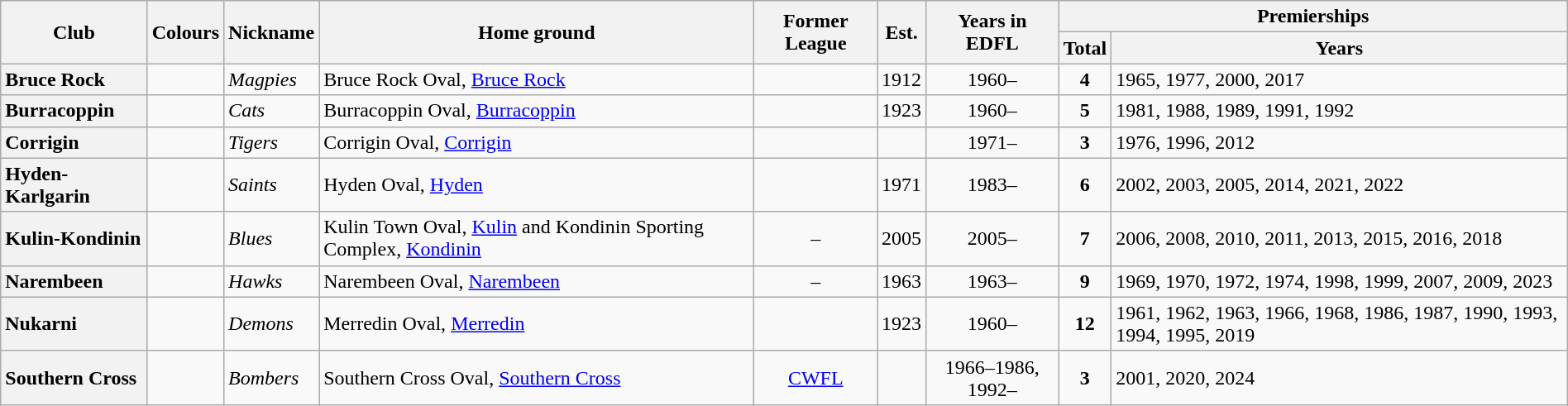<table class="wikitable sortable" style="text-align:center; width:100%">
<tr>
<th rowspan="2">Club</th>
<th rowspan="2">Colours</th>
<th rowspan="2">Nickname</th>
<th rowspan="2">Home ground</th>
<th rowspan="2">Former League</th>
<th rowspan="2">Est.</th>
<th rowspan="2">Years in EDFL</th>
<th colspan="2">Premierships</th>
</tr>
<tr>
<th>Total</th>
<th>Years</th>
</tr>
<tr>
<th style="text-align:left">Bruce Rock</th>
<td></td>
<td align="left"><em>Magpies</em></td>
<td align="left">Bruce Rock Oval, <a href='#'>Bruce Rock</a></td>
<td></td>
<td>1912</td>
<td>1960–</td>
<td><strong>4</strong></td>
<td align="left">1965, 1977, 2000, 2017</td>
</tr>
<tr>
<th style="text-align:left">Burracoppin</th>
<td></td>
<td align="left"><em>Cats</em></td>
<td align="left">Burracoppin Oval, <a href='#'>Burracoppin</a></td>
<td></td>
<td>1923</td>
<td>1960–</td>
<td><strong>5</strong></td>
<td align="left">1981, 1988, 1989, 1991, 1992</td>
</tr>
<tr>
<th style="text-align:left">Corrigin</th>
<td></td>
<td align="left"><em>Tigers</em></td>
<td align="left">Corrigin Oval, <a href='#'>Corrigin</a></td>
<td></td>
<td></td>
<td>1971–</td>
<td><strong>3</strong></td>
<td align="left">1976, 1996, 2012</td>
</tr>
<tr>
<th style="text-align:left">Hyden-Karlgarin</th>
<td></td>
<td align="left"><em>Saints</em></td>
<td align="left">Hyden Oval, <a href='#'>Hyden</a></td>
<td></td>
<td>1971</td>
<td>1983–</td>
<td><strong>6</strong></td>
<td align="left">2002, 2003, 2005, 2014, 2021, 2022</td>
</tr>
<tr>
<th style="text-align:left">Kulin-Kondinin</th>
<td></td>
<td align="left"><em>Blues</em></td>
<td align="left">Kulin Town Oval, <a href='#'>Kulin</a> and Kondinin Sporting Complex, <a href='#'>Kondinin</a></td>
<td>–</td>
<td>2005</td>
<td>2005–</td>
<td><strong>7</strong></td>
<td align="left">2006, 2008, 2010, 2011, 2013, 2015, 2016, 2018</td>
</tr>
<tr>
<th style="text-align:left">Narembeen</th>
<td></td>
<td align="left"><em>Hawks</em></td>
<td align="left">Narembeen Oval, <a href='#'>Narembeen</a></td>
<td>–</td>
<td>1963</td>
<td>1963–</td>
<td><strong>9</strong></td>
<td align="left">1969, 1970, 1972, 1974, 1998, 1999, 2007, 2009, 2023</td>
</tr>
<tr>
<th style="text-align:left">Nukarni</th>
<td></td>
<td align="left"><em>Demons</em></td>
<td align="left">Merredin Oval, <a href='#'>Merredin</a></td>
<td></td>
<td>1923</td>
<td>1960–</td>
<td><strong>12</strong></td>
<td align="left">1961, 1962, 1963, 1966, 1968, 1986, 1987, 1990, 1993, 1994, 1995, 2019</td>
</tr>
<tr>
<th style="text-align:left">Southern Cross</th>
<td></td>
<td align="left"><em>Bombers</em></td>
<td align="left">Southern Cross Oval, <a href='#'>Southern Cross</a></td>
<td><a href='#'>CWFL</a></td>
<td></td>
<td>1966–1986, 1992–</td>
<td><strong>3</strong></td>
<td align="left">2001, 2020, 2024</td>
</tr>
</table>
